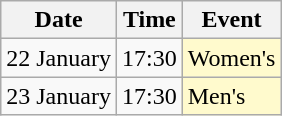<table class=wikitable>
<tr>
<th>Date</th>
<th>Time</th>
<th>Event</th>
</tr>
<tr>
<td>22 January</td>
<td>17:30</td>
<td style="background:lemonchiffon">Women's</td>
</tr>
<tr>
<td>23 January</td>
<td>17:30</td>
<td style="background:lemonchiffon">Men's</td>
</tr>
</table>
